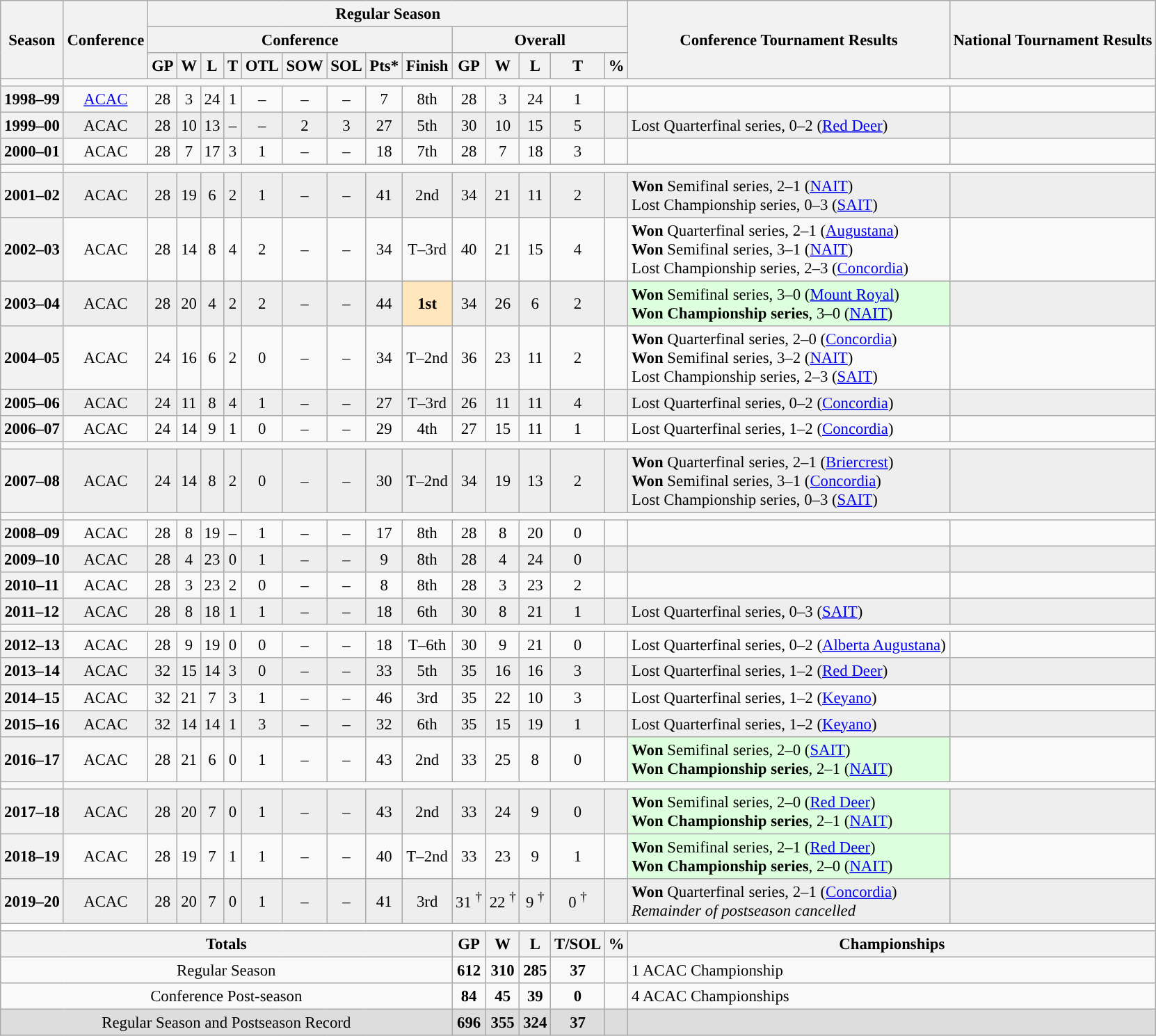<table class="wikitable" style="text-align: center; font-size: 95%">
<tr>
<th rowspan="3">Season</th>
<th rowspan="3">Conference</th>
<th colspan="14">Regular Season</th>
<th rowspan="3">Conference Tournament Results</th>
<th rowspan="3">National Tournament Results</th>
</tr>
<tr>
<th colspan="9">Conference</th>
<th colspan="5">Overall</th>
</tr>
<tr>
<th>GP</th>
<th>W</th>
<th>L</th>
<th>T</th>
<th>OTL</th>
<th>SOW</th>
<th>SOL</th>
<th>Pts*</th>
<th>Finish</th>
<th>GP</th>
<th>W</th>
<th>L</th>
<th>T</th>
<th>%</th>
</tr>
<tr>
<td><strong> </strong></td>
</tr>
<tr>
<th>1998–99</th>
<td><a href='#'>ACAC</a></td>
<td>28</td>
<td>3</td>
<td>24</td>
<td>1</td>
<td>–</td>
<td>–</td>
<td>–</td>
<td>7</td>
<td>8th</td>
<td>28</td>
<td>3</td>
<td>24</td>
<td>1</td>
<td></td>
<td align="left"></td>
<td align="left"></td>
</tr>
<tr bgcolor=eeeeee>
<th>1999–00</th>
<td>ACAC</td>
<td>28</td>
<td>10</td>
<td>13</td>
<td>–</td>
<td>–</td>
<td>2</td>
<td>3</td>
<td>27</td>
<td>5th</td>
<td>30</td>
<td>10</td>
<td>15</td>
<td>5</td>
<td></td>
<td align="left">Lost Quarterfinal series, 0–2 (<a href='#'>Red Deer</a>)</td>
<td align="left"></td>
</tr>
<tr>
<th>2000–01</th>
<td>ACAC</td>
<td>28</td>
<td>7</td>
<td>17</td>
<td>3</td>
<td>1</td>
<td>–</td>
<td>–</td>
<td>18</td>
<td>7th</td>
<td>28</td>
<td>7</td>
<td>18</td>
<td>3</td>
<td></td>
<td align="left"></td>
<td align="left"></td>
</tr>
<tr>
<td><strong><a href='#'></a> </strong></td>
</tr>
<tr bgcolor=eeeeee>
<th>2001–02</th>
<td>ACAC</td>
<td>28</td>
<td>19</td>
<td>6</td>
<td>2</td>
<td>1</td>
<td>–</td>
<td>–</td>
<td>41</td>
<td>2nd</td>
<td>34</td>
<td>21</td>
<td>11</td>
<td>2</td>
<td></td>
<td align="left"><strong>Won</strong> Semifinal series, 2–1 (<a href='#'>NAIT</a>)<br>Lost Championship series, 0–3 (<a href='#'>SAIT</a>)</td>
<td align="left"></td>
</tr>
<tr>
<th>2002–03</th>
<td>ACAC</td>
<td>28</td>
<td>14</td>
<td>8</td>
<td>4</td>
<td>2</td>
<td>–</td>
<td>–</td>
<td>34</td>
<td>T–3rd</td>
<td>40</td>
<td>21</td>
<td>15</td>
<td>4</td>
<td></td>
<td align="left"><strong>Won</strong> Quarterfinal series, 2–1 (<a href='#'>Augustana</a>)<br><strong>Won</strong> Semifinal series, 3–1 (<a href='#'>NAIT</a>)<br>Lost Championship series, 2–3 (<a href='#'>Concordia</a>)</td>
<td align="left"></td>
</tr>
<tr bgcolor=eeeeee>
<th>2003–04</th>
<td>ACAC</td>
<td>28</td>
<td>20</td>
<td>4</td>
<td>2</td>
<td>2</td>
<td>–</td>
<td>–</td>
<td>44</td>
<td style="background: #FFE6BD;"><strong>1st</strong></td>
<td>34</td>
<td>26</td>
<td>6</td>
<td>2</td>
<td></td>
<td bgcolor="#ddffdd" align="left"><strong>Won</strong> Semifinal series, 3–0 (<a href='#'>Mount Royal</a>)<br><strong>Won Championship series</strong>, 3–0 (<a href='#'>NAIT</a>)</td>
<td align="left"></td>
</tr>
<tr>
<th>2004–05</th>
<td>ACAC</td>
<td>24</td>
<td>16</td>
<td>6</td>
<td>2</td>
<td>0</td>
<td>–</td>
<td>–</td>
<td>34</td>
<td>T–2nd</td>
<td>36</td>
<td>23</td>
<td>11</td>
<td>2</td>
<td></td>
<td align="left"><strong>Won</strong> Quarterfinal series, 2–0 (<a href='#'>Concordia</a>)<br><strong>Won</strong> Semifinal series, 3–2 (<a href='#'>NAIT</a>)<br>Lost Championship series, 2–3 (<a href='#'>SAIT</a>)</td>
<td align="left"></td>
</tr>
<tr bgcolor=eeeeee>
<th>2005–06</th>
<td>ACAC</td>
<td>24</td>
<td>11</td>
<td>8</td>
<td>4</td>
<td>1</td>
<td>–</td>
<td>–</td>
<td>27</td>
<td>T–3rd</td>
<td>26</td>
<td>11</td>
<td>11</td>
<td>4</td>
<td></td>
<td align="left">Lost Quarterfinal series, 0–2 (<a href='#'>Concordia</a>)</td>
<td align="left"></td>
</tr>
<tr>
<th>2006–07</th>
<td>ACAC</td>
<td>24</td>
<td>14</td>
<td>9</td>
<td>1</td>
<td>0</td>
<td>–</td>
<td>–</td>
<td>29</td>
<td>4th</td>
<td>27</td>
<td>15</td>
<td>11</td>
<td>1</td>
<td></td>
<td align="left">Lost Quarterfinal series, 1–2 (<a href='#'>Concordia</a>)</td>
<td align="left"></td>
</tr>
<tr>
<td><strong> </strong></td>
</tr>
<tr bgcolor=eeeeee>
<th>2007–08</th>
<td>ACAC</td>
<td>24</td>
<td>14</td>
<td>8</td>
<td>2</td>
<td>0</td>
<td>–</td>
<td>–</td>
<td>30</td>
<td>T–2nd</td>
<td>34</td>
<td>19</td>
<td>13</td>
<td>2</td>
<td></td>
<td align="left"><strong>Won</strong> Quarterfinal series, 2–1 (<a href='#'>Briercrest</a>)<br><strong>Won</strong> Semifinal series, 3–1 (<a href='#'>Concordia</a>)<br>Lost Championship series, 0–3 (<a href='#'>SAIT</a>)</td>
<td align="left"></td>
</tr>
<tr>
<td><strong> </strong></td>
</tr>
<tr>
<th>2008–09</th>
<td>ACAC</td>
<td>28</td>
<td>8</td>
<td>19</td>
<td>–</td>
<td>1</td>
<td>–</td>
<td>–</td>
<td>17</td>
<td>8th</td>
<td>28</td>
<td>8</td>
<td>20</td>
<td>0</td>
<td></td>
<td align="left"></td>
<td align="left"></td>
</tr>
<tr bgcolor=eeeeee>
<th>2009–10</th>
<td>ACAC</td>
<td>28</td>
<td>4</td>
<td>23</td>
<td>0</td>
<td>1</td>
<td>–</td>
<td>–</td>
<td>9</td>
<td>8th</td>
<td>28</td>
<td>4</td>
<td>24</td>
<td>0</td>
<td></td>
<td align="left"></td>
<td align="left"></td>
</tr>
<tr>
<th>2010–11</th>
<td>ACAC</td>
<td>28</td>
<td>3</td>
<td>23</td>
<td>2</td>
<td>0</td>
<td>–</td>
<td>–</td>
<td>8</td>
<td>8th</td>
<td>28</td>
<td>3</td>
<td>23</td>
<td>2</td>
<td></td>
<td align="left"></td>
<td align="left"></td>
</tr>
<tr bgcolor=eeeeee>
<th>2011–12</th>
<td>ACAC</td>
<td>28</td>
<td>8</td>
<td>18</td>
<td>1</td>
<td>1</td>
<td>–</td>
<td>–</td>
<td>18</td>
<td>6th</td>
<td>30</td>
<td>8</td>
<td>21</td>
<td>1</td>
<td></td>
<td align="left">Lost Quarterfinal series, 0–3 (<a href='#'>SAIT</a>)</td>
<td align="left"></td>
</tr>
<tr>
<td><strong> </strong></td>
</tr>
<tr>
<th>2012–13</th>
<td>ACAC</td>
<td>28</td>
<td>9</td>
<td>19</td>
<td>0</td>
<td>0</td>
<td>–</td>
<td>–</td>
<td>18</td>
<td>T–6th</td>
<td>30</td>
<td>9</td>
<td>21</td>
<td>0</td>
<td></td>
<td align="left">Lost Quarterfinal series, 0–2 (<a href='#'>Alberta Augustana</a>)</td>
<td align="left"></td>
</tr>
<tr bgcolor=eeeeee>
<th>2013–14</th>
<td>ACAC</td>
<td>32</td>
<td>15</td>
<td>14</td>
<td>3</td>
<td>0</td>
<td>–</td>
<td>–</td>
<td>33</td>
<td>5th</td>
<td>35</td>
<td>16</td>
<td>16</td>
<td>3</td>
<td></td>
<td align="left">Lost Quarterfinal series, 1–2 (<a href='#'>Red Deer</a>)</td>
<td align="left"></td>
</tr>
<tr>
<th>2014–15</th>
<td>ACAC</td>
<td>32</td>
<td>21</td>
<td>7</td>
<td>3</td>
<td>1</td>
<td>–</td>
<td>–</td>
<td>46</td>
<td>3rd</td>
<td>35</td>
<td>22</td>
<td>10</td>
<td>3</td>
<td></td>
<td align="left">Lost Quarterfinal series, 1–2 (<a href='#'>Keyano</a>)</td>
<td align="left"></td>
</tr>
<tr bgcolor=eeeeee>
<th>2015–16</th>
<td>ACAC</td>
<td>32</td>
<td>14</td>
<td>14</td>
<td>1</td>
<td>3</td>
<td>–</td>
<td>–</td>
<td>32</td>
<td>6th</td>
<td>35</td>
<td>15</td>
<td>19</td>
<td>1</td>
<td></td>
<td align="left">Lost Quarterfinal series, 1–2 (<a href='#'>Keyano</a>)</td>
<td align="left"></td>
</tr>
<tr>
<th>2016–17</th>
<td>ACAC</td>
<td>28</td>
<td>21</td>
<td>6</td>
<td>0</td>
<td>1</td>
<td>–</td>
<td>–</td>
<td>43</td>
<td>2nd</td>
<td>33</td>
<td>25</td>
<td>8</td>
<td>0</td>
<td></td>
<td bgcolor="#ddffdd" align="left"><strong>Won</strong> Semifinal series, 2–0 (<a href='#'>SAIT</a>)<br><strong>Won Championship series</strong>, 2–1 (<a href='#'>NAIT</a>)</td>
<td align="left"></td>
</tr>
<tr>
<td><strong> </strong></td>
</tr>
<tr bgcolor=eeeeee>
<th>2017–18</th>
<td>ACAC</td>
<td>28</td>
<td>20</td>
<td>7</td>
<td>0</td>
<td>1</td>
<td>–</td>
<td>–</td>
<td>43</td>
<td>2nd</td>
<td>33</td>
<td>24</td>
<td>9</td>
<td>0</td>
<td></td>
<td bgcolor="#ddffdd" align="left"><strong>Won</strong> Semifinal series, 2–0 (<a href='#'>Red Deer</a>)<br><strong>Won Championship series</strong>, 2–1 (<a href='#'>NAIT</a>)</td>
<td align="left"></td>
</tr>
<tr>
<th>2018–19</th>
<td>ACAC</td>
<td>28</td>
<td>19</td>
<td>7</td>
<td>1</td>
<td>1</td>
<td>–</td>
<td>–</td>
<td>40</td>
<td>T–2nd</td>
<td>33</td>
<td>23</td>
<td>9</td>
<td>1</td>
<td></td>
<td bgcolor="#ddffdd" align="left"><strong>Won</strong> Semifinal series, 2–1 (<a href='#'>Red Deer</a>)<br><strong>Won Championship series</strong>, 2–0 (<a href='#'>NAIT</a>)</td>
<td align="left"></td>
</tr>
<tr bgcolor=eeeeee>
<th>2019–20</th>
<td>ACAC</td>
<td>28</td>
<td>20</td>
<td>7</td>
<td>0</td>
<td>1</td>
<td>–</td>
<td>–</td>
<td>41</td>
<td>3rd</td>
<td>31 <sup>†</sup></td>
<td>22 <sup>†</sup></td>
<td>9 <sup>†</sup></td>
<td>0 <sup>†</sup></td>
<td></td>
<td align="left"><strong>Won</strong> Quarterfinal series, 2–1 (<a href='#'>Concordia</a>)<br><em>Remainder of postseason cancelled</em></td>
<td align="left"></td>
</tr>
<tr>
</tr>
<tr ->
</tr>
<tr>
<td colspan="18" style="background:#fff;"></td>
</tr>
<tr>
<th colspan="11">Totals</th>
<th>GP</th>
<th>W</th>
<th>L</th>
<th>T/SOL</th>
<th>%</th>
<th colspan="2">Championships</th>
</tr>
<tr>
<td colspan="11">Regular Season</td>
<td><strong>612</strong></td>
<td><strong>310</strong></td>
<td><strong>285</strong></td>
<td><strong>37</strong></td>
<td><strong></strong></td>
<td colspan="2" align="left">1 ACAC Championship</td>
</tr>
<tr>
<td colspan="11">Conference Post-season</td>
<td><strong>84</strong></td>
<td><strong>45</strong></td>
<td><strong>39</strong></td>
<td><strong>0</strong></td>
<td><strong></strong></td>
<td colspan="2" align="left">4 ACAC Championships</td>
</tr>
<tr bgcolor=dddddd>
<td colspan="11">Regular Season and Postseason Record</td>
<td><strong>696</strong></td>
<td><strong>355</strong></td>
<td><strong>324</strong></td>
<td><strong>37</strong></td>
<td><strong></strong></td>
<td colspan="2" align="left"></td>
</tr>
</table>
